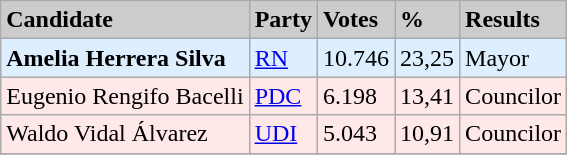<table class="wikitable">
<tr>
<td bgcolor=#cccccc><strong>Candidate</strong></td>
<td bgcolor=#cccccc><strong>Party</strong></td>
<td bgcolor=#cccccc><strong>Votes</strong></td>
<td bgcolor=#cccccc><strong>%</strong></td>
<td bgcolor=#cccccc><strong>Results</strong></td>
</tr>
<tr>
<td bgcolor=#DDEEFF><strong>Amelia Herrera Silva</strong></td>
<td bgcolor=#DDEEFF><a href='#'>RN</a></td>
<td bgcolor=#DDEEFF>10.746</td>
<td bgcolor=#DDEEFF>23,25</td>
<td bgcolor=#DDEEFF>Mayor</td>
</tr>
<tr>
<td bgcolor=#FFE8E8>Eugenio Rengifo Bacelli</td>
<td bgcolor=#FFE8E8><a href='#'>PDC</a></td>
<td bgcolor=#FFE8E8>6.198</td>
<td bgcolor=#FFE8E8>13,41</td>
<td bgcolor=#FFE8E8>Councilor</td>
</tr>
<tr>
<td bgcolor=#FFE8E8>Waldo Vidal Álvarez</td>
<td bgcolor=#FFE8E8><a href='#'>UDI</a></td>
<td bgcolor=#FFE8E8>5.043</td>
<td bgcolor=#FFE8E8>10,91</td>
<td bgcolor=#FFE8E8>Councilor</td>
</tr>
<tr>
</tr>
</table>
